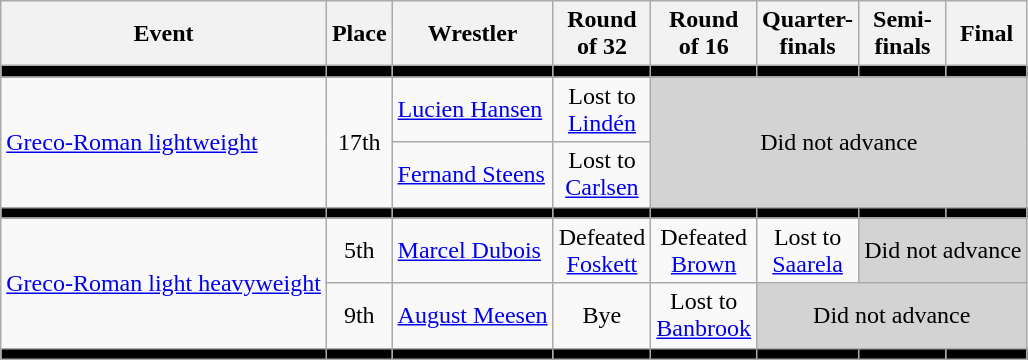<table class=wikitable>
<tr>
<th>Event</th>
<th>Place</th>
<th>Wrestler</th>
<th>Round <br> of 32</th>
<th>Round <br> of 16</th>
<th>Quarter-<br>finals</th>
<th>Semi-<br>finals</th>
<th>Final</th>
</tr>
<tr bgcolor=black>
<td></td>
<td></td>
<td></td>
<td></td>
<td></td>
<td></td>
<td></td>
<td></td>
</tr>
<tr align=center>
<td rowspan=2 align=left><a href='#'>Greco-Roman lightweight</a></td>
<td rowspan=2>17th</td>
<td align=left><a href='#'>Lucien Hansen</a></td>
<td>Lost to <br> <a href='#'>Lindén</a></td>
<td rowspan=2 colspan=4 bgcolor=lightgray>Did not advance</td>
</tr>
<tr align=center>
<td align=left><a href='#'>Fernand Steens</a></td>
<td>Lost to <br> <a href='#'>Carlsen</a></td>
</tr>
<tr bgcolor=black>
<td></td>
<td></td>
<td></td>
<td></td>
<td></td>
<td></td>
<td></td>
<td></td>
</tr>
<tr align=center>
<td rowspan=2 align=left><a href='#'>Greco-Roman light heavyweight</a></td>
<td>5th</td>
<td align=left><a href='#'>Marcel Dubois</a></td>
<td>Defeated <br> <a href='#'>Foskett</a></td>
<td>Defeated <br> <a href='#'>Brown</a></td>
<td>Lost to <br> <a href='#'>Saarela</a></td>
<td colspan=2 bgcolor=lightgray>Did not advance</td>
</tr>
<tr align=center>
<td>9th</td>
<td align=left><a href='#'>August Meesen</a></td>
<td>Bye</td>
<td>Lost to <br> <a href='#'>Banbrook</a></td>
<td colspan=3 bgcolor=lightgray>Did not advance</td>
</tr>
<tr bgcolor=black>
<td></td>
<td></td>
<td></td>
<td></td>
<td></td>
<td></td>
<td></td>
<td></td>
</tr>
</table>
